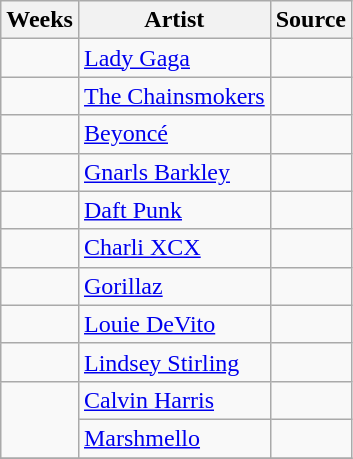<table class="wikitable sortable">
<tr>
<th>Weeks</th>
<th>Artist</th>
<th>Source</th>
</tr>
<tr>
<td></td>
<td><a href='#'>Lady Gaga</a></td>
<td align="center"></td>
</tr>
<tr>
<td></td>
<td><a href='#'>The Chainsmokers</a></td>
<td align="center"></td>
</tr>
<tr>
<td></td>
<td><a href='#'>Beyoncé</a></td>
<td align="center"></td>
</tr>
<tr>
<td></td>
<td><a href='#'>Gnarls Barkley</a></td>
<td align="center"></td>
</tr>
<tr>
<td></td>
<td><a href='#'>Daft Punk</a></td>
<td align="center"></td>
</tr>
<tr>
<td></td>
<td><a href='#'>Charli XCX</a></td>
<td align="center"></td>
</tr>
<tr>
<td></td>
<td><a href='#'>Gorillaz</a></td>
<td align="center"></td>
</tr>
<tr>
<td></td>
<td><a href='#'>Louie DeVito</a></td>
<td></td>
</tr>
<tr>
<td></td>
<td><a href='#'>Lindsey Stirling</a></td>
<td align="center"></td>
</tr>
<tr>
<td rowspan="2"></td>
<td><a href='#'>Calvin Harris</a></td>
<td align="center"></td>
</tr>
<tr>
<td><a href='#'>Marshmello</a></td>
<td align="center"></td>
</tr>
<tr>
</tr>
</table>
